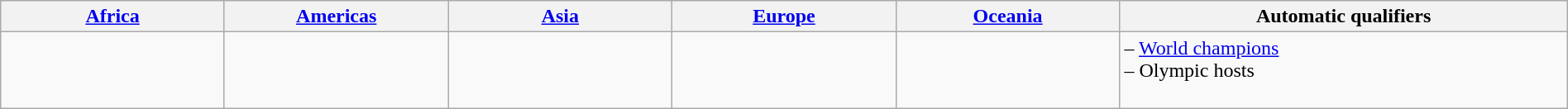<table class=wikitable width=100% valign=top>
<tr>
<th width=13%><a href='#'>Africa</a></th>
<th width=13%><a href='#'>Americas</a></th>
<th width=13%><a href='#'>Asia</a></th>
<th width=13%><a href='#'>Europe</a></th>
<th width=13%><a href='#'>Oceania</a></th>
<th width=26%>Automatic qualifiers</th>
</tr>
<tr valign=top>
<td></td>
<td><br><br></td>
<td></td>
<td> <br>  <br>  <br> </td>
<td></td>
<td> – <a href='#'>World champions</a><br> – Olympic hosts</td>
</tr>
</table>
